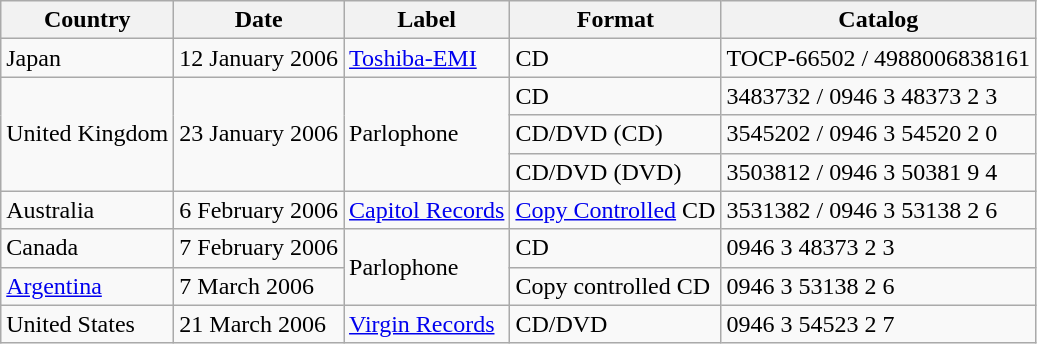<table class="wikitable">
<tr>
<th>Country</th>
<th>Date</th>
<th>Label</th>
<th>Format</th>
<th>Catalog</th>
</tr>
<tr>
<td>Japan</td>
<td>12 January 2006</td>
<td><a href='#'>Toshiba-EMI</a></td>
<td>CD</td>
<td>TOCP-66502 / 4988006838161</td>
</tr>
<tr>
<td rowspan="3">United Kingdom</td>
<td rowspan="3">23 January 2006</td>
<td rowspan="3">Parlophone</td>
<td>CD</td>
<td>3483732 / 0946 3 48373 2 3</td>
</tr>
<tr>
<td>CD/DVD (CD)</td>
<td>3545202 / 0946 3 54520 2 0</td>
</tr>
<tr>
<td>CD/DVD (DVD)</td>
<td>3503812 / 0946 3 50381 9 4</td>
</tr>
<tr>
<td>Australia</td>
<td>6 February 2006</td>
<td><a href='#'>Capitol Records</a></td>
<td><a href='#'>Copy Controlled</a> CD</td>
<td>3531382 / 0946 3 53138 2 6</td>
</tr>
<tr>
<td>Canada</td>
<td>7 February 2006</td>
<td rowspan="2">Parlophone</td>
<td>CD</td>
<td>0946 3 48373 2 3</td>
</tr>
<tr>
<td><a href='#'>Argentina</a></td>
<td>7 March 2006</td>
<td>Copy controlled CD</td>
<td>0946 3 53138 2 6</td>
</tr>
<tr>
<td>United States</td>
<td>21 March 2006</td>
<td><a href='#'>Virgin Records</a></td>
<td>CD/DVD</td>
<td>0946 3 54523 2 7</td>
</tr>
</table>
